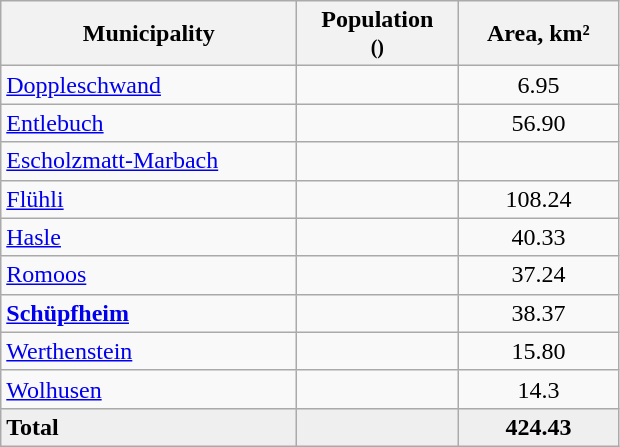<table class="wikitable">
<tr>
<th width="190">Municipality</th>
<th width="100">Population<br><small>()</small></th>
<th width="100">Area, km²</th>
</tr>
<tr>
<td><a href='#'>Doppleschwand</a></td>
<td align="center"></td>
<td align="center">6.95</td>
</tr>
<tr>
<td><a href='#'>Entlebuch</a></td>
<td align="center"></td>
<td align="center">56.90</td>
</tr>
<tr>
<td><a href='#'>Escholzmatt-Marbach</a></td>
<td align="center"></td>
<td align="center"></td>
</tr>
<tr>
<td><a href='#'>Flühli</a></td>
<td align="center"></td>
<td align="center">108.24</td>
</tr>
<tr>
<td><a href='#'>Hasle</a></td>
<td align="center"></td>
<td align="center">40.33</td>
</tr>
<tr>
<td><a href='#'>Romoos</a></td>
<td align="center"></td>
<td align="center">37.24</td>
</tr>
<tr>
<td><strong><a href='#'>Schüpfheim</a></strong></td>
<td align="center"></td>
<td align="center">38.37</td>
</tr>
<tr>
<td><a href='#'>Werthenstein</a></td>
<td align="center"></td>
<td align="center">15.80</td>
</tr>
<tr>
<td><a href='#'>Wolhusen</a></td>
<td style="text-align:center;"></td>
<td style="text-align:center;">14.3</td>
</tr>
<tr>
<td bgcolor="#EFEFEF"><strong>Total</strong></td>
<td align="center" bgcolor="#EFEFEF"><strong></strong></td>
<td align="center" bgcolor="#EFEFEF"><strong>424.43</strong></td>
</tr>
</table>
